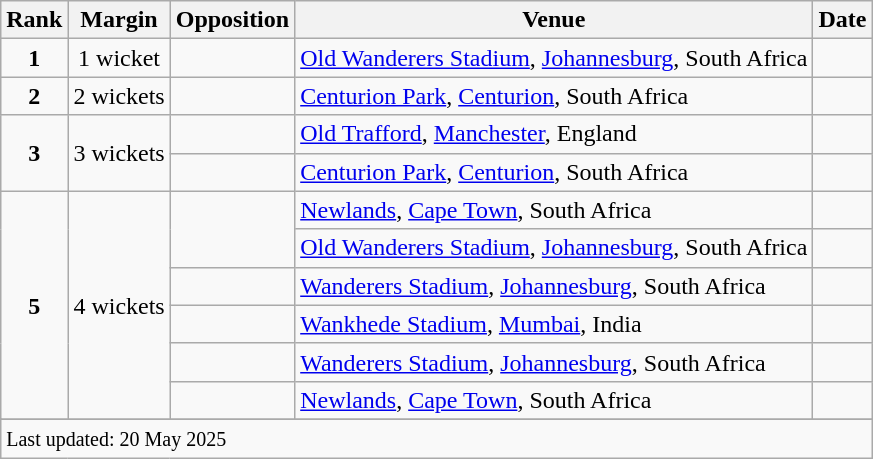<table class="wikitable plainrowheaders sortable">
<tr>
<th scope=col>Rank</th>
<th scope=col>Margin</th>
<th scope=col>Opposition</th>
<th scope=col>Venue</th>
<th scope=col>Date</th>
</tr>
<tr>
<td align=center><strong>1</strong></td>
<td align=center>1 wicket</td>
<td></td>
<td><a href='#'>Old Wanderers Stadium</a>, <a href='#'>Johannesburg</a>, South Africa</td>
<td></td>
</tr>
<tr>
<td align=center><strong>2</strong></td>
<td align=center>2 wickets</td>
<td></td>
<td><a href='#'>Centurion Park</a>, <a href='#'>Centurion</a>, South Africa</td>
<td></td>
</tr>
<tr>
<td align=center rowspan=2><strong>3</strong></td>
<td align=center rowspan=2>3 wickets</td>
<td></td>
<td><a href='#'>Old Trafford</a>, <a href='#'>Manchester</a>, England</td>
<td></td>
</tr>
<tr>
<td></td>
<td><a href='#'>Centurion Park</a>, <a href='#'>Centurion</a>, South Africa</td>
<td></td>
</tr>
<tr>
<td align=center rowspan=6><strong>5</strong></td>
<td align=center rowspan=6>4 wickets</td>
<td rowspan=2></td>
<td><a href='#'>Newlands</a>, <a href='#'>Cape Town</a>, South Africa</td>
<td></td>
</tr>
<tr>
<td><a href='#'>Old Wanderers Stadium</a>, <a href='#'>Johannesburg</a>, South Africa</td>
<td></td>
</tr>
<tr>
<td></td>
<td><a href='#'>Wanderers Stadium</a>, <a href='#'>Johannesburg</a>, South Africa</td>
<td></td>
</tr>
<tr>
<td></td>
<td><a href='#'>Wankhede Stadium</a>, <a href='#'>Mumbai</a>, India</td>
<td></td>
</tr>
<tr>
<td></td>
<td><a href='#'>Wanderers Stadium</a>, <a href='#'>Johannesburg</a>, South Africa</td>
<td></td>
</tr>
<tr>
<td></td>
<td><a href='#'>Newlands</a>, <a href='#'>Cape Town</a>, South Africa</td>
<td></td>
</tr>
<tr>
</tr>
<tr class=sortbottom>
<td colspan=6><small>Last updated: 20 May 2025</small></td>
</tr>
</table>
